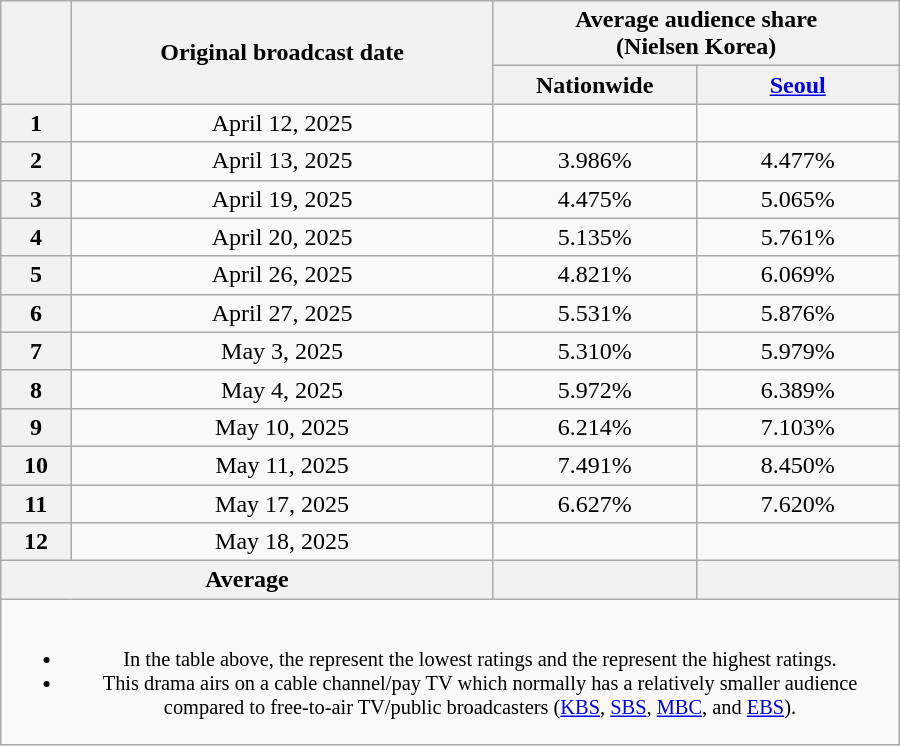<table class="wikitable" style="margin-left:auto; margin-right:auto; width:600px; text-align:center">
<tr>
<th scope="col" rowspan="2"></th>
<th scope="col" rowspan="2">Original broadcast date</th>
<th scope="col" colspan="2">Average audience share<br>(Nielsen Korea)</th>
</tr>
<tr>
<th scope="col" style="width:8em">Nationwide</th>
<th scope="col" style="width:8em"><a href='#'>Seoul</a></th>
</tr>
<tr>
<th scope="col">1</th>
<td>April 12, 2025</td>
<td><strong></strong> </td>
<td><strong></strong> </td>
</tr>
<tr>
<th scope="col">2</th>
<td>April 13, 2025</td>
<td>3.986% </td>
<td>4.477% </td>
</tr>
<tr>
<th scope="col">3</th>
<td>April 19, 2025</td>
<td>4.475% </td>
<td>5.065% </td>
</tr>
<tr>
<th scope="col">4</th>
<td>April 20, 2025</td>
<td>5.135% </td>
<td>5.761% </td>
</tr>
<tr>
<th scope="col">5</th>
<td>April 26, 2025</td>
<td>4.821% </td>
<td>6.069%  </td>
</tr>
<tr>
<th scope="col">6</th>
<td>April 27, 2025</td>
<td>5.531% </td>
<td>5.876% </td>
</tr>
<tr>
<th scope="col">7</th>
<td>May 3, 2025</td>
<td>5.310% </td>
<td>5.979% </td>
</tr>
<tr>
<th scope="col">8</th>
<td>May 4, 2025</td>
<td>5.972% </td>
<td>6.389% </td>
</tr>
<tr>
<th scope="col">9</th>
<td>May 10, 2025</td>
<td>6.214% </td>
<td>7.103% </td>
</tr>
<tr>
<th scope="col">10</th>
<td>May 11, 2025</td>
<td>7.491% </td>
<td>8.450% </td>
</tr>
<tr>
<th scope="col">11</th>
<td>May 17, 2025</td>
<td>6.627% </td>
<td>7.620% </td>
</tr>
<tr>
<th scope="col">12</th>
<td>May 18, 2025</td>
<td><strong></strong> </td>
<td><strong></strong> </td>
</tr>
<tr>
<th scope="col" colspan="2">Average</th>
<th scope="col"></th>
<th scope="col"></th>
</tr>
<tr>
<td colspan="4" style="font-size:85%"><br><ul><li>In the table above, the <strong></strong> represent the lowest ratings and the <strong></strong> represent the highest ratings.</li><li>This drama airs on a cable channel/pay TV which normally has a relatively smaller audience compared to free-to-air TV/public broadcasters (<a href='#'>KBS</a>, <a href='#'>SBS</a>, <a href='#'>MBC</a>, and <a href='#'>EBS</a>).</li></ul></td>
</tr>
</table>
